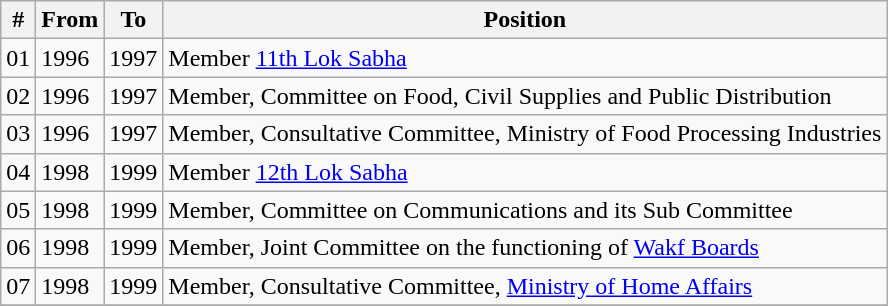<table class="wikitable sortable">
<tr>
<th>#</th>
<th>From</th>
<th>To</th>
<th>Position</th>
</tr>
<tr>
<td>01</td>
<td>1996</td>
<td>1997</td>
<td>Member <a href='#'>11th Lok Sabha</a></td>
</tr>
<tr>
<td>02</td>
<td>1996</td>
<td>1997</td>
<td>Member, Committee on Food, Civil Supplies and Public Distribution</td>
</tr>
<tr>
<td>03</td>
<td>1996</td>
<td>1997</td>
<td>Member, Consultative Committee, Ministry of Food Processing Industries</td>
</tr>
<tr>
<td>04</td>
<td>1998</td>
<td>1999</td>
<td>Member <a href='#'>12th Lok Sabha</a></td>
</tr>
<tr>
<td>05</td>
<td>1998</td>
<td>1999</td>
<td>Member, Committee on Communications and its Sub Committee</td>
</tr>
<tr>
<td>06</td>
<td>1998</td>
<td>1999</td>
<td>Member, Joint Committee on the functioning of <a href='#'>Wakf Boards</a></td>
</tr>
<tr>
<td>07</td>
<td>1998</td>
<td>1999</td>
<td>Member, Consultative Committee, <a href='#'>Ministry of Home Affairs</a></td>
</tr>
<tr>
</tr>
</table>
